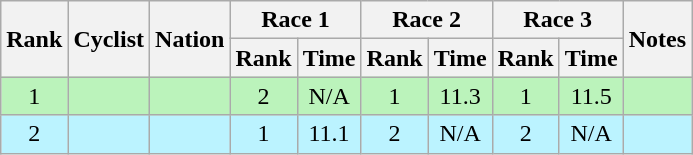<table class="wikitable sortable" style="text-align:center">
<tr>
<th rowspan=2>Rank</th>
<th rowspan=2>Cyclist</th>
<th rowspan=2>Nation</th>
<th colspan=2>Race 1</th>
<th colspan=2>Race 2</th>
<th colspan=2>Race 3</th>
<th rowspan=2>Notes</th>
</tr>
<tr>
<th>Rank</th>
<th>Time</th>
<th>Rank</th>
<th>Time</th>
<th>Rank</th>
<th>Time</th>
</tr>
<tr bgcolor=bbf3bb>
<td>1</td>
<td align=left></td>
<td align=left></td>
<td>2</td>
<td>N/A</td>
<td>1</td>
<td>11.3</td>
<td>1</td>
<td>11.5</td>
<td></td>
</tr>
<tr bgcolor=bbf3ff>
<td>2</td>
<td align=left></td>
<td align=left></td>
<td>1</td>
<td>11.1</td>
<td>2</td>
<td>N/A</td>
<td>2</td>
<td>N/A</td>
<td></td>
</tr>
</table>
